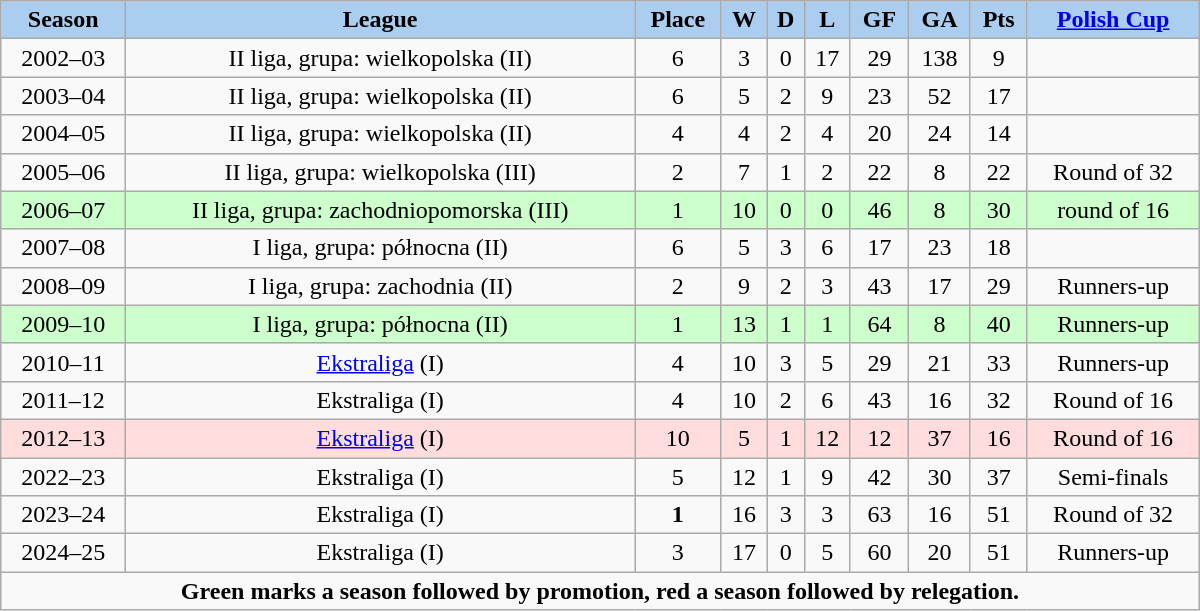<table class="wikitable" width="800px">
<tr>
<th style="background:#ABCDEF;">Season</th>
<th style="background:#ABCDEF;">League</th>
<th style="background:#ABCDEF;">Place</th>
<th style="background:#ABCDEF;">W</th>
<th style="background:#ABCDEF;">D</th>
<th style="background:#ABCDEF;">L</th>
<th style="background:#ABCDEF;">GF</th>
<th style="background:#ABCDEF;">GA</th>
<th style="background:#ABCDEF;">Pts</th>
<th style="background:#ABCDEF;"><a href='#'>Polish Cup</a></th>
</tr>
<tr align="center">
<td>2002–03</td>
<td>II liga, grupa: wielkopolska (II)</td>
<td>6</td>
<td>3</td>
<td>0</td>
<td>17</td>
<td>29</td>
<td>138</td>
<td>9</td>
<td></td>
</tr>
<tr align="center">
<td>2003–04</td>
<td>II liga, grupa: wielkopolska (II)</td>
<td>6</td>
<td>5</td>
<td>2</td>
<td>9</td>
<td>23</td>
<td>52</td>
<td>17</td>
<td></td>
</tr>
<tr align="center">
<td>2004–05</td>
<td>II liga, grupa: wielkopolska (II)</td>
<td>4</td>
<td>4</td>
<td>2</td>
<td>4</td>
<td>20</td>
<td>24</td>
<td>14</td>
<td></td>
</tr>
<tr align="center">
<td>2005–06</td>
<td>II liga, grupa: wielkopolska (III)</td>
<td>2</td>
<td>7</td>
<td>1</td>
<td>2</td>
<td>22</td>
<td>8</td>
<td>22</td>
<td>Round of 32</td>
</tr>
<tr align="center" style="background:#ccffcc;">
<td>2006–07</td>
<td>II liga, grupa: zachodniopomorska (III)</td>
<td>1</td>
<td>10</td>
<td>0</td>
<td>0</td>
<td>46</td>
<td>8</td>
<td>30</td>
<td>round of 16</td>
</tr>
<tr align="center">
<td>2007–08</td>
<td>I liga, grupa: północna (II)</td>
<td>6</td>
<td>5</td>
<td>3</td>
<td>6</td>
<td>17</td>
<td>23</td>
<td>18</td>
<td></td>
</tr>
<tr align="center">
<td>2008–09</td>
<td>I liga, grupa: zachodnia (II)</td>
<td>2</td>
<td>9</td>
<td>2</td>
<td>3</td>
<td>43</td>
<td>17</td>
<td>29</td>
<td>Runners-up</td>
</tr>
<tr align="center" style="background:#ccffcc;">
<td>2009–10</td>
<td>I liga, grupa: północna (II)</td>
<td>1</td>
<td>13</td>
<td>1</td>
<td>1</td>
<td>64</td>
<td>8</td>
<td>40</td>
<td>Runners-up</td>
</tr>
<tr align="center">
<td>2010–11</td>
<td><a href='#'>Ekstraliga</a> (I)</td>
<td>4</td>
<td>10</td>
<td>3</td>
<td>5</td>
<td>29</td>
<td>21</td>
<td>33</td>
<td>Runners-up</td>
</tr>
<tr align="center">
<td>2011–12</td>
<td>Ekstraliga (I)</td>
<td>4</td>
<td>10</td>
<td>2</td>
<td>6</td>
<td>43</td>
<td>16</td>
<td>32</td>
<td>Round of 16</td>
</tr>
<tr align="center" style="background:#fdd;">
<td>2012–13</td>
<td><a href='#'>Ekstraliga</a> (I)</td>
<td>10</td>
<td>5</td>
<td>1</td>
<td>12</td>
<td>12</td>
<td>37</td>
<td>16</td>
<td>Round of 16</td>
</tr>
<tr align="center">
<td>2022–23</td>
<td>Ekstraliga (I)</td>
<td>5</td>
<td>12</td>
<td>1</td>
<td>9</td>
<td>42</td>
<td>30</td>
<td>37</td>
<td>Semi-finals</td>
</tr>
<tr align="center">
<td>2023–24</td>
<td>Ekstraliga (I)</td>
<td><strong>1</strong></td>
<td>16</td>
<td>3</td>
<td>3</td>
<td>63</td>
<td>16</td>
<td>51</td>
<td>Round of 32</td>
</tr>
<tr align="center">
<td>2024–25</td>
<td>Ekstraliga (I)</td>
<td>3</td>
<td>17</td>
<td>0</td>
<td>5</td>
<td>60</td>
<td>20</td>
<td>51</td>
<td>Runners-up</td>
</tr>
<tr>
<td colspan="12" align="center"><strong>Green marks a season followed by promotion, red a season followed by relegation.</strong></td>
</tr>
</table>
